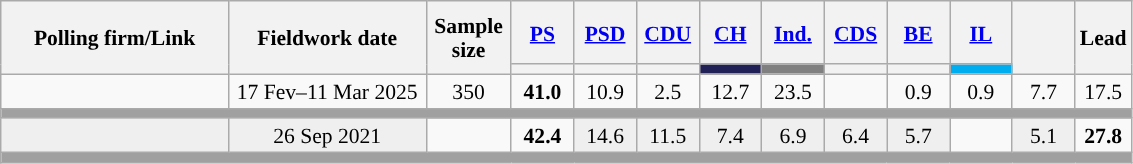<table class="wikitable sortable mw-datatable" style="text-align:center;font-size:90%;line-height:16px;">
<tr style="height:42px;">
<th style="width:145px;" rowspan="2">Polling firm/Link</th>
<th style="width:125px;" rowspan="2">Fieldwork date</th>
<th class="unsortable" style="width:50px;" rowspan="2">Sample size</th>
<th class="unsortable" style="width:35px;"><a href='#'>PS</a></th>
<th class="unsortable" style="width:35px;"><a href='#'>PSD</a></th>
<th class="unsortable" style="width:35px;"><a href='#'>CDU</a></th>
<th class="unsortable" style="width:35px;"><a href='#'>CH</a></th>
<th class="unsortable" style="width:35px;"><a href='#'>Ind.</a></th>
<th class="unsortable" style="width:35px;"><a href='#'>CDS</a></th>
<th class="unsortable" style="width:35px;"><a href='#'>BE</a></th>
<th class="unsortable" style="width:35px;"><a href='#'>IL</a></th>
<th class="unsortable" style="width:35px;" rowspan="2"></th>
<th class="unsortable" style="width:30px;" rowspan="2">Lead</th>
</tr>
<tr>
<th class="unsortable" style="color:inherit;background:"></th>
<th class="unsortable" style="color:inherit;background:"></th>
<th class="unsortable" style="color:inherit;background:"></th>
<th class="unsortable" style="color:inherit;background:#202056;"></th>
<th class="unsortable" style="color:inherit;background:gray;"></th>
<th class="unsortable" style="color:inherit;background:"></th>
<th class="unsortable" style="color:inherit;background:"></th>
<th class="unsortable" style="color:inherit;background:#00ADEF;"></th>
</tr>
<tr>
<td align="center"></td>
<td align="center">17 Fev–11 Mar 2025</td>
<td>350</td>
<td><strong>41.0</strong></td>
<td align="center">10.9</td>
<td align="center">2.5</td>
<td align="center">12.7</td>
<td align="center">23.5</td>
<td></td>
<td align="center">0.9</td>
<td align="center">0.9</td>
<td align="center">7.7</td>
<td style="background:">17.5</td>
</tr>
<tr>
<td colspan="16" style="background:#A0A0A0"></td>
</tr>
<tr>
<td style="background:#EFEFEF;"><strong></strong></td>
<td style="background:#EFEFEF;" data-sort-value="2019-10-06">26 Sep 2021</td>
<td></td>
<td><strong>42.4</strong><br></td>
<td style="background:#EFEFEF;">14.6<br></td>
<td style="background:#EFEFEF;">11.5<br></td>
<td style="background:#EFEFEF;">7.4<br></td>
<td style="background:#EFEFEF;">6.9<br></td>
<td style="background:#EFEFEF;">6.4<br></td>
<td style="background:#EFEFEF;">5.7<br></td>
<td></td>
<td style="background:#EFEFEF;">5.1</td>
<td style="background:"><strong>27.8</strong></td>
</tr>
<tr>
<td colspan="16" style="background:#A0A0A0"></td>
</tr>
</table>
